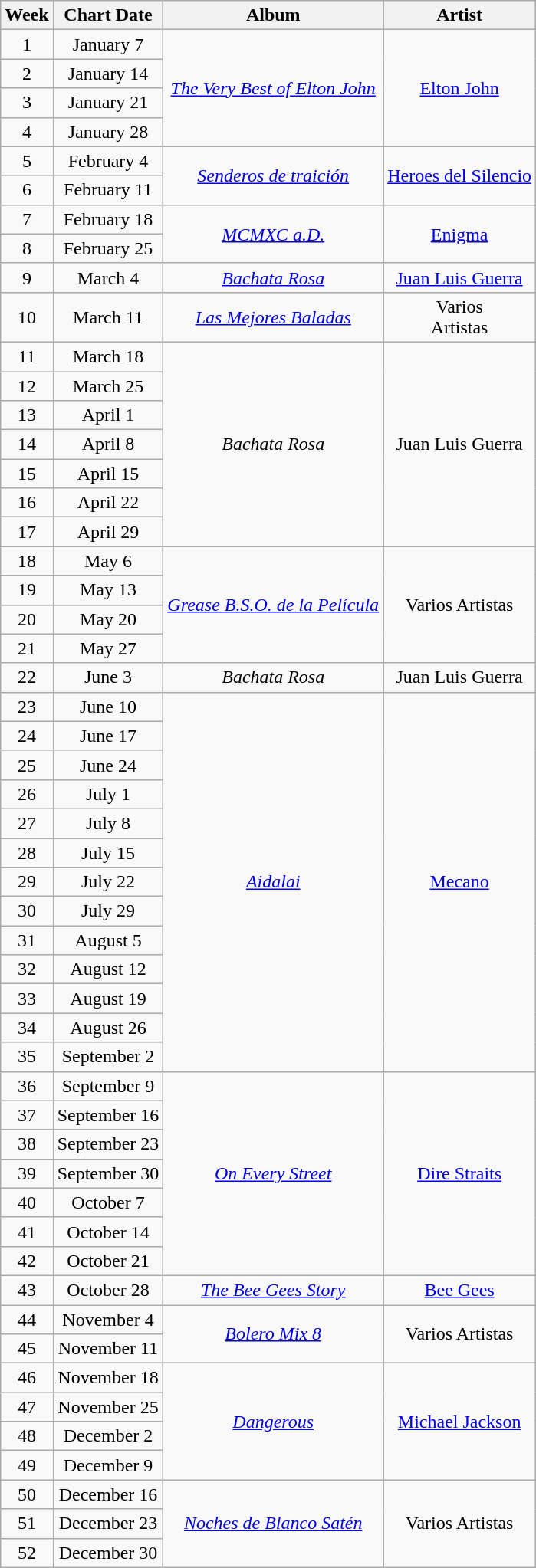<table class="wikitable" style="text-align: center">
<tr>
<th width="">Week</th>
<th width="">Chart Date</th>
<th width="">Album</th>
<th width="">Artist</th>
</tr>
<tr>
<td>1</td>
<td>January 7</td>
<td rowspan="4"><em><a href='#'>The Very Best of Elton John</a></em></td>
<td rowspan="4"><a href='#'>Elton John</a></td>
</tr>
<tr>
<td>2</td>
<td>January 14</td>
</tr>
<tr>
<td>3</td>
<td>January 21</td>
</tr>
<tr>
<td>4</td>
<td>January 28</td>
</tr>
<tr>
<td>5</td>
<td>February 4</td>
<td rowspan="2"><em><a href='#'>Senderos de traición</a></em></td>
<td rowspan="2"><a href='#'>Heroes del Silencio</a></td>
</tr>
<tr>
<td>6</td>
<td>February 11</td>
</tr>
<tr>
<td>7</td>
<td>February 18</td>
<td rowspan="2"><em><a href='#'>MCMXC a.D.</a></em></td>
<td rowspan="2"><a href='#'> Enigma</a></td>
</tr>
<tr>
<td>8</td>
<td>February 25</td>
</tr>
<tr>
<td>9</td>
<td>March 4</td>
<td><em><a href='#'>Bachata Rosa</a></em></td>
<td><a href='#'>Juan Luis Guerra</a></td>
</tr>
<tr>
<td>10</td>
<td>March 11</td>
<td><em><a href='#'>Las Mejores Baladas</a></em></td>
<td>Varios<br>Artistas</td>
</tr>
<tr>
<td>11</td>
<td>March 18</td>
<td rowspan="7"><em>Bachata Rosa</em></td>
<td rowspan="7">Juan Luis Guerra</td>
</tr>
<tr>
<td>12</td>
<td>March 25</td>
</tr>
<tr>
<td>13</td>
<td>April 1</td>
</tr>
<tr>
<td>14</td>
<td>April 8</td>
</tr>
<tr>
<td>15</td>
<td>April 15</td>
</tr>
<tr>
<td>16</td>
<td>April 22</td>
</tr>
<tr>
<td>17</td>
<td>April 29</td>
</tr>
<tr>
<td>18</td>
<td>May 6</td>
<td rowspan="4"><em><a href='#'>Grease B.S.O. de la Película</a></em></td>
<td rowspan="4">Varios Artistas</td>
</tr>
<tr>
<td>19</td>
<td>May 13</td>
</tr>
<tr>
<td>20</td>
<td>May 20</td>
</tr>
<tr>
<td>21</td>
<td>May 27</td>
</tr>
<tr>
<td>22</td>
<td>June 3</td>
<td><em>Bachata Rosa</em></td>
<td>Juan Luis Guerra</td>
</tr>
<tr>
<td>23</td>
<td>June 10</td>
<td rowspan="13"><em><a href='#'>Aidalai</a></em></td>
<td rowspan="13"><a href='#'>Mecano</a></td>
</tr>
<tr>
<td>24</td>
<td>June 17</td>
</tr>
<tr>
<td>25</td>
<td>June 24</td>
</tr>
<tr>
<td>26</td>
<td>July 1</td>
</tr>
<tr>
<td>27</td>
<td>July 8</td>
</tr>
<tr>
<td>28</td>
<td>July 15</td>
</tr>
<tr>
<td>29</td>
<td>July 22</td>
</tr>
<tr>
<td>30</td>
<td>July 29</td>
</tr>
<tr>
<td>31</td>
<td>August 5</td>
</tr>
<tr>
<td>32</td>
<td>August 12</td>
</tr>
<tr>
<td>33</td>
<td>August 19</td>
</tr>
<tr>
<td>34</td>
<td>August 26</td>
</tr>
<tr>
<td>35</td>
<td>September 2</td>
</tr>
<tr>
<td>36</td>
<td>September 9</td>
<td rowspan="7"><em><a href='#'>On Every Street</a></em></td>
<td rowspan="7"><a href='#'>Dire Straits</a></td>
</tr>
<tr>
<td>37</td>
<td>September 16</td>
</tr>
<tr>
<td>38</td>
<td>September 23</td>
</tr>
<tr>
<td>39</td>
<td>September 30</td>
</tr>
<tr>
<td>40</td>
<td>October 7</td>
</tr>
<tr>
<td>41</td>
<td>October 14</td>
</tr>
<tr>
<td>42</td>
<td>October 21</td>
</tr>
<tr>
<td>43</td>
<td>October 28</td>
<td><em><a href='#'>The Bee Gees Story</a></em></td>
<td><a href='#'>Bee Gees</a></td>
</tr>
<tr>
<td>44</td>
<td>November  4</td>
<td rowspan="2"><em><a href='#'>Bolero Mix 8</a></em></td>
<td rowspan="2">Varios Artistas</td>
</tr>
<tr>
<td>45</td>
<td>November 11</td>
</tr>
<tr>
<td>46</td>
<td>November 18</td>
<td rowspan="4"><em><a href='#'>Dangerous</a></em></td>
<td rowspan="4"><a href='#'>Michael Jackson</a></td>
</tr>
<tr>
<td>47</td>
<td>November 25</td>
</tr>
<tr>
<td>48</td>
<td>December 2</td>
</tr>
<tr>
<td>49</td>
<td>December 9</td>
</tr>
<tr>
<td>50</td>
<td>December 16</td>
<td rowspan="3"><em><a href='#'>Noches de Blanco Satén</a></em></td>
<td rowspan="3">Varios Artistas</td>
</tr>
<tr>
<td>51</td>
<td>December 23</td>
</tr>
<tr>
<td>52</td>
<td>December 30</td>
</tr>
</table>
